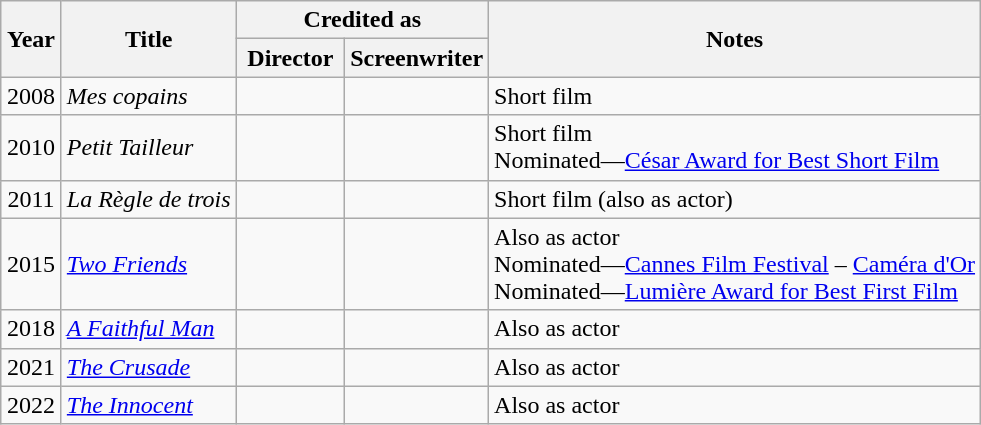<table class="wikitable sortable">
<tr>
<th rowspan=2 width="33">Year</th>
<th rowspan=2>Title</th>
<th colspan=2>Credited as</th>
<th rowspan=2>Notes</th>
</tr>
<tr>
<th width=65>Director</th>
<th width=65>Screenwriter</th>
</tr>
<tr>
<td align="center">2008</td>
<td align="left"><em>Mes copains</em></td>
<td></td>
<td></td>
<td>Short film</td>
</tr>
<tr>
<td align="center">2010</td>
<td align="left"><em>Petit Tailleur</em></td>
<td></td>
<td></td>
<td>Short film<br>Nominated—<a href='#'>César Award for Best Short Film</a></td>
</tr>
<tr>
<td align="center">2011</td>
<td align="left"><em>La Règle de trois</em></td>
<td></td>
<td></td>
<td>Short film (also as actor)</td>
</tr>
<tr>
<td align="center">2015</td>
<td align="left"><em><a href='#'>Two Friends</a></em></td>
<td></td>
<td></td>
<td>Also as actor<br>Nominated—<a href='#'>Cannes Film Festival</a> – <a href='#'>Caméra d'Or</a><br>Nominated—<a href='#'>Lumière Award for Best First Film</a></td>
</tr>
<tr>
<td align="center">2018</td>
<td align="left"><em><a href='#'>A Faithful Man</a></em></td>
<td></td>
<td></td>
<td>Also as actor<br></td>
</tr>
<tr>
<td align="center">2021</td>
<td align="left"><em><a href='#'>The Crusade</a></em></td>
<td></td>
<td></td>
<td>Also as actor<br></td>
</tr>
<tr>
<td align="center">2022</td>
<td align="left"><em><a href='#'>The Innocent</a></em></td>
<td></td>
<td></td>
<td>Also as actor<br></td>
</tr>
</table>
